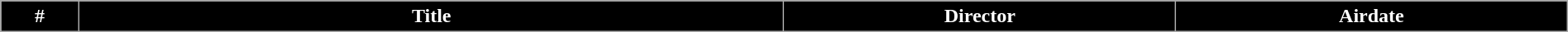<table class="wikitable plainrowheaders" style="width:100%; background:#FFFFFF;">
<tr style="color:white;">
<th style="background:#000000" width="5%">#</th>
<th style="background:#000000" width="45%">Title</th>
<th style="background:#000000" width="25%">Director</th>
<th style="background:#000000" width="25%">Airdate<br></th>
</tr>
</table>
